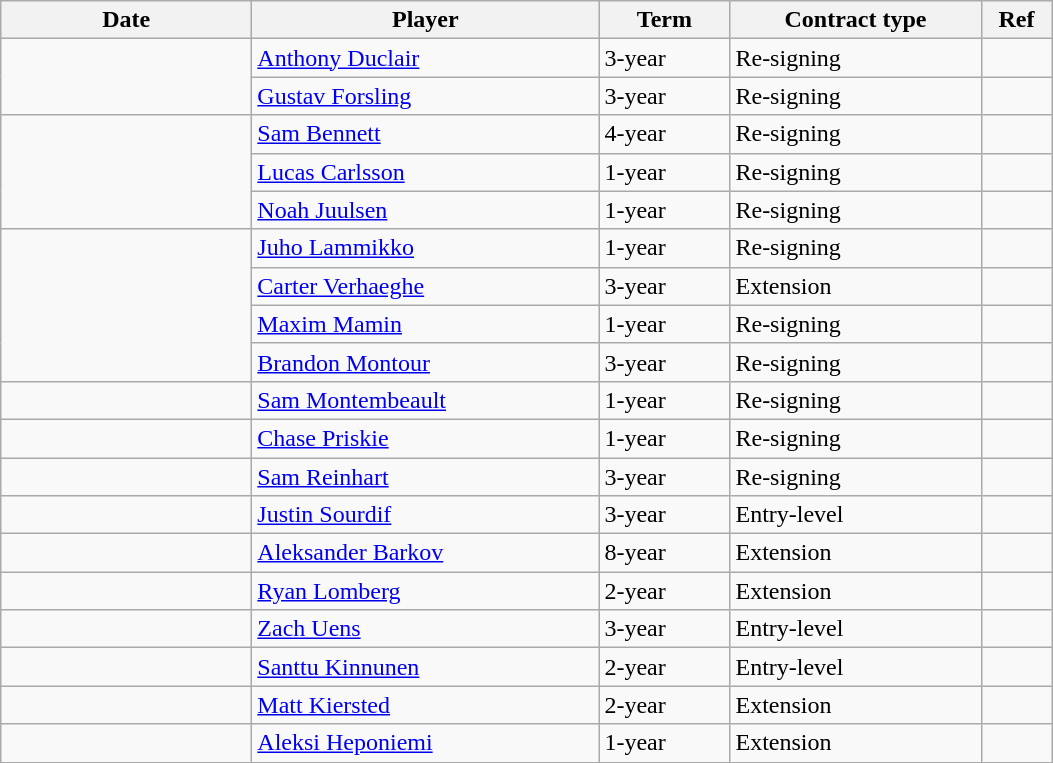<table class="wikitable">
<tr>
<th style="width: 10em;">Date</th>
<th style="width: 14em;">Player</th>
<th style="width: 5em;">Term</th>
<th style="width: 10em;">Contract type</th>
<th style="width: 2.5em;">Ref</th>
</tr>
<tr>
<td rowspan=2></td>
<td><a href='#'>Anthony Duclair</a></td>
<td>3-year</td>
<td>Re-signing</td>
<td></td>
</tr>
<tr>
<td><a href='#'>Gustav Forsling</a></td>
<td>3-year</td>
<td>Re-signing</td>
<td></td>
</tr>
<tr>
<td rowspan=3></td>
<td><a href='#'>Sam Bennett</a></td>
<td>4-year</td>
<td>Re-signing</td>
<td></td>
</tr>
<tr>
<td><a href='#'>Lucas Carlsson</a></td>
<td>1-year</td>
<td>Re-signing</td>
<td></td>
</tr>
<tr>
<td><a href='#'>Noah Juulsen</a></td>
<td>1-year</td>
<td>Re-signing</td>
<td></td>
</tr>
<tr>
<td rowspan=4></td>
<td><a href='#'>Juho Lammikko</a></td>
<td>1-year</td>
<td>Re-signing</td>
<td></td>
</tr>
<tr>
<td><a href='#'>Carter Verhaeghe</a></td>
<td>3-year</td>
<td>Extension</td>
<td></td>
</tr>
<tr>
<td><a href='#'>Maxim Mamin</a></td>
<td>1-year</td>
<td>Re-signing</td>
<td></td>
</tr>
<tr>
<td><a href='#'>Brandon Montour</a></td>
<td>3-year</td>
<td>Re-signing</td>
<td></td>
</tr>
<tr>
<td></td>
<td><a href='#'>Sam Montembeault</a></td>
<td>1-year</td>
<td>Re-signing</td>
<td></td>
</tr>
<tr>
<td></td>
<td><a href='#'>Chase Priskie</a></td>
<td>1-year</td>
<td>Re-signing</td>
<td></td>
</tr>
<tr>
<td></td>
<td><a href='#'>Sam Reinhart</a></td>
<td>3-year</td>
<td>Re-signing</td>
<td></td>
</tr>
<tr>
<td></td>
<td><a href='#'>Justin Sourdif</a></td>
<td>3-year</td>
<td>Entry-level</td>
<td></td>
</tr>
<tr>
<td></td>
<td><a href='#'>Aleksander Barkov</a></td>
<td>8-year</td>
<td>Extension</td>
<td></td>
</tr>
<tr>
<td></td>
<td><a href='#'>Ryan Lomberg</a></td>
<td>2-year</td>
<td>Extension</td>
<td></td>
</tr>
<tr>
<td></td>
<td><a href='#'>Zach Uens</a></td>
<td>3-year</td>
<td>Entry-level</td>
<td></td>
</tr>
<tr>
<td></td>
<td><a href='#'>Santtu Kinnunen</a></td>
<td>2-year</td>
<td>Entry-level</td>
<td></td>
</tr>
<tr>
<td></td>
<td><a href='#'>Matt Kiersted</a></td>
<td>2-year</td>
<td>Extension</td>
<td></td>
</tr>
<tr>
<td></td>
<td><a href='#'>Aleksi Heponiemi</a></td>
<td>1-year</td>
<td>Extension</td>
<td></td>
</tr>
</table>
